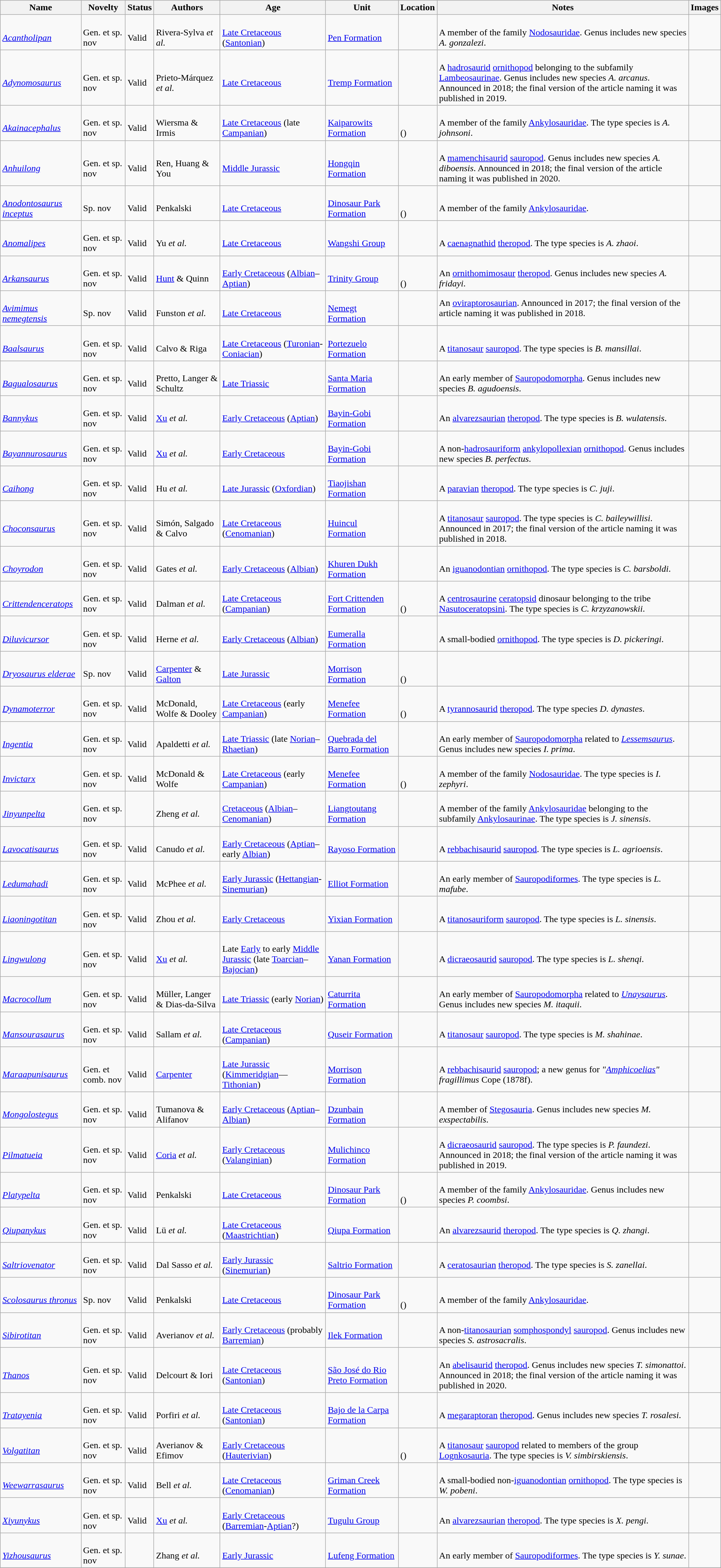<table class="wikitable sortable" align="center" width="100%">
<tr>
<th>Name</th>
<th>Novelty</th>
<th>Status</th>
<th>Authors</th>
<th>Age</th>
<th>Unit</th>
<th>Location</th>
<th>Notes</th>
<th>Images</th>
</tr>
<tr>
<td><br><em><a href='#'>Acantholipan</a></em></td>
<td><br>Gen. et sp. nov</td>
<td><br>Valid</td>
<td><br>Rivera-Sylva <em>et al.</em></td>
<td><br><a href='#'>Late Cretaceous</a> (<a href='#'>Santonian</a>)</td>
<td><br><a href='#'>Pen Formation</a></td>
<td><br></td>
<td><br>A member of the family <a href='#'>Nodosauridae</a>. Genus includes new species <em>A. gonzalezi</em>.</td>
<td></td>
</tr>
<tr>
<td><br><em><a href='#'>Adynomosaurus</a></em></td>
<td><br>Gen. et sp. nov</td>
<td><br>Valid</td>
<td><br>Prieto-Márquez <em>et al.</em></td>
<td><br><a href='#'>Late Cretaceous</a></td>
<td><br><a href='#'>Tremp Formation</a></td>
<td><br></td>
<td><br>A <a href='#'>hadrosaurid</a> <a href='#'>ornithopod</a> belonging to the subfamily <a href='#'>Lambeosaurinae</a>. Genus includes new species <em>A. arcanus</em>. Announced in 2018; the final version of the article naming it was published in 2019.</td>
<td></td>
</tr>
<tr>
<td><br><em><a href='#'>Akainacephalus</a></em></td>
<td><br>Gen. et sp. nov</td>
<td><br>Valid</td>
<td><br>Wiersma & Irmis</td>
<td><br><a href='#'>Late Cretaceous</a> (late <a href='#'>Campanian</a>)</td>
<td><br><a href='#'>Kaiparowits Formation</a></td>
<td><br><br>()</td>
<td><br>A member of the family <a href='#'>Ankylosauridae</a>. The type species is <em>A. johnsoni</em>.</td>
<td><br></td>
</tr>
<tr>
<td><br><em><a href='#'>Anhuilong</a></em></td>
<td><br>Gen. et sp. nov</td>
<td><br>Valid</td>
<td><br>Ren, Huang & You</td>
<td><br><a href='#'>Middle Jurassic</a></td>
<td><br><a href='#'>Hongqin Formation</a></td>
<td><br></td>
<td><br>A <a href='#'>mamenchisaurid</a> <a href='#'>sauropod</a>. Genus includes new species <em>A. diboensis</em>. Announced in 2018; the final version of the article naming it was published in 2020.</td>
<td></td>
</tr>
<tr>
<td><br><em><a href='#'>Anodontosaurus inceptus</a></em></td>
<td><br>Sp. nov</td>
<td><br>Valid</td>
<td><br>Penkalski</td>
<td><br><a href='#'>Late Cretaceous</a></td>
<td><br><a href='#'>Dinosaur Park Formation</a></td>
<td><br><br>()</td>
<td><br>A member of the family <a href='#'>Ankylosauridae</a>.</td>
<td><br></td>
</tr>
<tr>
<td><br><em><a href='#'>Anomalipes</a></em></td>
<td><br>Gen. et sp. nov</td>
<td><br>Valid</td>
<td><br>Yu <em>et al.</em></td>
<td><br><a href='#'>Late Cretaceous</a></td>
<td><br><a href='#'>Wangshi Group</a></td>
<td><br></td>
<td><br>A <a href='#'>caenagnathid</a> <a href='#'>theropod</a>. The type species is <em>A. zhaoi</em>.</td>
<td></td>
</tr>
<tr>
<td><br><em><a href='#'>Arkansaurus</a></em></td>
<td><br>Gen. et sp. nov</td>
<td><br>Valid</td>
<td><br><a href='#'>Hunt</a> & Quinn</td>
<td><br><a href='#'>Early Cretaceous</a> (<a href='#'>Albian</a>–<a href='#'>Aptian</a>)</td>
<td><br><a href='#'>Trinity Group</a></td>
<td><br><br>()</td>
<td><br>An <a href='#'>ornithomimosaur</a> <a href='#'>theropod</a>. Genus includes new species <em>A. fridayi</em>.</td>
<td><br></td>
</tr>
<tr>
<td><br><em><a href='#'>Avimimus nemegtensis</a></em></td>
<td><br>Sp. nov</td>
<td><br>Valid</td>
<td><br>Funston <em>et al.</em></td>
<td><br><a href='#'>Late Cretaceous</a></td>
<td><br><a href='#'>Nemegt Formation</a></td>
<td><br></td>
<td>An <a href='#'>oviraptorosaurian</a>. Announced in 2017; the final version of the article naming it was published in 2018.</td>
<td></td>
</tr>
<tr>
<td><br><em><a href='#'>Baalsaurus</a></em></td>
<td><br>Gen. et sp. nov</td>
<td><br>Valid</td>
<td><br>Calvo & Riga</td>
<td><br><a href='#'>Late Cretaceous</a> (<a href='#'>Turonian</a>-<a href='#'>Coniacian</a>)</td>
<td><br><a href='#'>Portezuelo Formation</a></td>
<td><br></td>
<td><br>A <a href='#'>titanosaur</a> <a href='#'>sauropod</a>. The type species is <em>B. mansillai</em>.</td>
<td></td>
</tr>
<tr>
<td><br><em><a href='#'>Bagualosaurus</a></em></td>
<td><br>Gen. et sp. nov</td>
<td><br>Valid</td>
<td><br>Pretto, Langer & Schultz</td>
<td><br><a href='#'>Late Triassic</a></td>
<td><br><a href='#'>Santa Maria Formation</a></td>
<td><br></td>
<td><br>An early member of <a href='#'>Sauropodomorpha</a>. Genus includes new species <em>B. agudoensis</em>.</td>
<td><br></td>
</tr>
<tr>
<td><br><em><a href='#'>Bannykus</a></em></td>
<td><br>Gen. et sp. nov</td>
<td><br>Valid</td>
<td><br><a href='#'>Xu</a> <em>et al.</em></td>
<td><br><a href='#'>Early Cretaceous</a> (<a href='#'>Aptian</a>)</td>
<td><br><a href='#'>Bayin-Gobi Formation</a></td>
<td><br></td>
<td><br>An <a href='#'>alvarezsaurian</a> <a href='#'>theropod</a>. The type species is <em>B. wulatensis</em>.</td>
<td><br></td>
</tr>
<tr>
<td><br><em><a href='#'>Bayannurosaurus</a></em></td>
<td><br>Gen. et sp. nov</td>
<td><br>Valid</td>
<td><br><a href='#'>Xu</a> <em>et al.</em></td>
<td><br><a href='#'>Early Cretaceous</a></td>
<td><br><a href='#'>Bayin-Gobi Formation</a></td>
<td><br></td>
<td><br>A non-<a href='#'>hadrosauriform</a> <a href='#'>ankylopollexian</a> <a href='#'>ornithopod</a>. Genus includes new species <em>B. perfectus</em>.</td>
<td></td>
</tr>
<tr>
<td><br><em><a href='#'>Caihong</a></em></td>
<td><br>Gen. et sp. nov</td>
<td><br>Valid</td>
<td><br>Hu <em>et al.</em></td>
<td><br><a href='#'>Late Jurassic</a> (<a href='#'>Oxfordian</a>)</td>
<td><br><a href='#'>Tiaojishan Formation</a></td>
<td><br></td>
<td><br>A <a href='#'>paravian</a> <a href='#'>theropod</a>. The type species is <em>C. juji</em>.</td>
<td><br></td>
</tr>
<tr>
<td><br><em><a href='#'>Choconsaurus</a></em></td>
<td><br>Gen. et sp. nov</td>
<td><br>Valid</td>
<td><br>Simón, Salgado & Calvo</td>
<td><br><a href='#'>Late Cretaceous</a> (<a href='#'>Cenomanian</a>)</td>
<td><br><a href='#'>Huincul Formation</a></td>
<td><br></td>
<td><br>A <a href='#'>titanosaur</a> <a href='#'>sauropod</a>. The type species is <em>C. baileywillisi</em>. Announced in 2017; the final version of the article naming it was published in 2018.</td>
<td></td>
</tr>
<tr>
<td><br><em><a href='#'>Choyrodon</a></em></td>
<td><br>Gen. et sp. nov</td>
<td><br>Valid</td>
<td><br>Gates <em>et al.</em></td>
<td><br><a href='#'>Early Cretaceous</a> (<a href='#'>Albian</a>)</td>
<td><br><a href='#'>Khuren Dukh Formation</a></td>
<td><br></td>
<td><br>An <a href='#'>iguanodontian</a> <a href='#'>ornithopod</a>. The type species is <em>C. barsboldi</em>.</td>
<td></td>
</tr>
<tr>
<td><br><em><a href='#'>Crittendenceratops</a></em></td>
<td><br>Gen. et sp. nov</td>
<td><br>Valid</td>
<td><br>Dalman <em>et al.</em></td>
<td><br><a href='#'>Late Cretaceous</a> (<a href='#'>Campanian</a>)</td>
<td><br><a href='#'>Fort Crittenden Formation</a></td>
<td><br><br>()</td>
<td><br>A <a href='#'>centrosaurine</a> <a href='#'>ceratopsid</a> dinosaur belonging to the tribe <a href='#'>Nasutoceratopsini</a>. The type species is <em>C. krzyzanowskii</em>.</td>
<td><br></td>
</tr>
<tr>
<td><br><em><a href='#'>Diluvicursor</a></em></td>
<td><br>Gen. et sp. nov</td>
<td><br>Valid</td>
<td><br>Herne <em>et al.</em></td>
<td><br><a href='#'>Early Cretaceous</a> (<a href='#'>Albian</a>)</td>
<td><br><a href='#'>Eumeralla Formation</a></td>
<td><br></td>
<td><br>A small-bodied <a href='#'>ornithopod</a>. The type species is <em>D. pickeringi</em>.</td>
<td><br></td>
</tr>
<tr>
<td><br><em><a href='#'>Dryosaurus elderae</a></em></td>
<td><br>Sp. nov</td>
<td><br>Valid</td>
<td><br><a href='#'>Carpenter</a> & <a href='#'>Galton</a></td>
<td><br><a href='#'>Late Jurassic</a></td>
<td><br><a href='#'>Morrison Formation</a></td>
<td><br><br>()</td>
<td></td>
<td></td>
</tr>
<tr>
<td><br><em><a href='#'>Dynamoterror</a></em></td>
<td><br>Gen. et sp. nov</td>
<td><br>Valid</td>
<td><br>McDonald, Wolfe & Dooley</td>
<td><br><a href='#'>Late Cretaceous</a> (early <a href='#'>Campanian</a>)</td>
<td><br><a href='#'>Menefee Formation</a></td>
<td><br><br>()</td>
<td><br>A <a href='#'>tyrannosaurid</a> <a href='#'>theropod</a>. The type species <em>D. dynastes</em>.</td>
<td></td>
</tr>
<tr>
<td><br><em><a href='#'>Ingentia</a></em></td>
<td><br>Gen. et sp. nov</td>
<td><br>Valid</td>
<td><br>Apaldetti <em>et al.</em></td>
<td><br><a href='#'>Late Triassic</a> (late <a href='#'>Norian</a>–<a href='#'>Rhaetian</a>)</td>
<td><br><a href='#'>Quebrada del Barro Formation</a></td>
<td><br></td>
<td><br>An early member of <a href='#'>Sauropodomorpha</a> related to <em><a href='#'>Lessemsaurus</a></em>. Genus includes new species <em>I. prima</em>.</td>
<td></td>
</tr>
<tr>
<td><br><em><a href='#'>Invictarx</a></em></td>
<td><br>Gen. et sp. nov</td>
<td><br>Valid</td>
<td><br>McDonald & Wolfe</td>
<td><br><a href='#'>Late Cretaceous</a> (early <a href='#'>Campanian</a>)</td>
<td><br><a href='#'>Menefee Formation</a></td>
<td><br><br>()</td>
<td><br>A member of the family <a href='#'>Nodosauridae</a>. The type species is <em>I. zephyri</em>.</td>
<td></td>
</tr>
<tr>
<td><br><em><a href='#'>Jinyunpelta</a></em></td>
<td><br>Gen. et sp. nov</td>
<td></td>
<td><br>Zheng <em>et al.</em></td>
<td><br><a href='#'>Cretaceous</a> (<a href='#'>Albian</a>–<a href='#'>Cenomanian</a>)</td>
<td><br><a href='#'>Liangtoutang Formation</a></td>
<td><br></td>
<td><br>A member of the family <a href='#'>Ankylosauridae</a> belonging to the subfamily <a href='#'>Ankylosaurinae</a>. The type species is <em>J. sinensis</em>.</td>
<td><br></td>
</tr>
<tr>
<td><br><em><a href='#'>Lavocatisaurus</a></em></td>
<td><br>Gen. et sp. nov</td>
<td><br>Valid</td>
<td><br>Canudo <em>et al.</em></td>
<td><br><a href='#'>Early Cretaceous</a> (<a href='#'>Aptian</a>–early <a href='#'>Albian</a>)</td>
<td><br><a href='#'>Rayoso Formation</a></td>
<td><br></td>
<td><br>A <a href='#'>rebbachisaurid</a> <a href='#'>sauropod</a>. The type species is <em>L. agrioensis</em>.</td>
<td><br></td>
</tr>
<tr>
<td><br><em><a href='#'>Ledumahadi</a></em></td>
<td><br>Gen. et sp. nov</td>
<td><br>Valid</td>
<td><br>McPhee <em>et al.</em></td>
<td><br><a href='#'>Early Jurassic</a> (<a href='#'>Hettangian</a>-<a href='#'>Sinemurian</a>)</td>
<td><br><a href='#'>Elliot Formation</a></td>
<td><br></td>
<td><br>An early member of <a href='#'>Sauropodiformes</a>. The type species is <em>L. mafube</em>.</td>
<td><br></td>
</tr>
<tr>
<td><br><em><a href='#'>Liaoningotitan</a></em></td>
<td><br>Gen. et sp. nov</td>
<td><br>Valid</td>
<td><br>Zhou <em>et al.</em></td>
<td><br><a href='#'>Early Cretaceous</a></td>
<td><br><a href='#'>Yixian Formation</a></td>
<td><br></td>
<td><br>A <a href='#'>titanosauriform</a> <a href='#'>sauropod</a>. The type species is <em>L. sinensis</em>.</td>
<td></td>
</tr>
<tr>
<td><br><em><a href='#'>Lingwulong</a></em></td>
<td><br>Gen. et sp. nov</td>
<td><br>Valid</td>
<td><br><a href='#'>Xu</a> <em>et al.</em></td>
<td><br>Late <a href='#'>Early</a> to early <a href='#'>Middle Jurassic</a> (late <a href='#'>Toarcian</a>–<a href='#'>Bajocian</a>)</td>
<td><br><a href='#'>Yanan Formation</a></td>
<td><br></td>
<td><br>A <a href='#'>dicraeosaurid</a> <a href='#'>sauropod</a>. The type species is <em>L. shenqi</em>.</td>
<td><br></td>
</tr>
<tr>
<td><br><em><a href='#'>Macrocollum</a></em></td>
<td><br>Gen. et sp. nov</td>
<td><br>Valid</td>
<td><br>Müller, Langer & Dias-da-Silva</td>
<td><br><a href='#'>Late Triassic</a> (early <a href='#'>Norian</a>)</td>
<td><br><a href='#'>Caturrita Formation</a></td>
<td><br></td>
<td><br>An early member of <a href='#'>Sauropodomorpha</a> related to <em><a href='#'>Unaysaurus</a></em>. Genus includes new species <em>M. itaquii</em>.</td>
<td><br></td>
</tr>
<tr>
<td><br><em><a href='#'>Mansourasaurus</a></em></td>
<td><br>Gen. et sp. nov</td>
<td><br>Valid</td>
<td><br>Sallam <em>et al.</em></td>
<td><br><a href='#'>Late Cretaceous</a> (<a href='#'>Campanian</a>)</td>
<td><br><a href='#'>Quseir Formation</a></td>
<td><br></td>
<td><br>A <a href='#'>titanosaur</a> <a href='#'>sauropod</a>. The type species is <em>M. shahinae</em>.</td>
<td><br></td>
</tr>
<tr>
<td><br><em><a href='#'>Maraapunisaurus</a></em></td>
<td><br>Gen. et comb. nov</td>
<td><br>Valid</td>
<td><br><a href='#'>Carpenter</a></td>
<td><br><a href='#'>Late Jurassic</a> (<a href='#'>Kimmeridgian</a>—<a href='#'>Tithonian</a>)</td>
<td><br><a href='#'>Morrison Formation</a></td>
<td><br><br></td>
<td><br>A <a href='#'>rebbachisaurid</a> <a href='#'>sauropod</a>; a new genus for <em>"<a href='#'>Amphicoelias</a>" fragillimus</em> Cope (1878f).</td>
<td></td>
</tr>
<tr>
<td><br><em><a href='#'>Mongolostegus</a></em></td>
<td><br>Gen. et sp. nov</td>
<td><br>Valid</td>
<td><br>Tumanova & Alifanov</td>
<td><br><a href='#'>Early Cretaceous</a> (<a href='#'>Aptian</a>–<a href='#'>Albian</a>)</td>
<td><br><a href='#'>Dzunbain Formation</a></td>
<td><br></td>
<td><br>A member of <a href='#'>Stegosauria</a>. Genus includes new species <em>M. exspectabilis</em>.</td>
<td></td>
</tr>
<tr>
<td><br><em><a href='#'>Pilmatueia</a></em></td>
<td><br>Gen. et sp. nov</td>
<td><br>Valid</td>
<td><br><a href='#'>Coria</a> <em>et al.</em></td>
<td><br><a href='#'>Early Cretaceous</a> (<a href='#'>Valanginian</a>)</td>
<td><br><a href='#'>Mulichinco Formation</a></td>
<td><br></td>
<td><br>A <a href='#'>dicraeosaurid</a> <a href='#'>sauropod</a>. The type species is <em>P. faundezi</em>. Announced in 2018; the final version of the article naming it was published in 2019.</td>
<td></td>
</tr>
<tr>
<td><br><em><a href='#'>Platypelta</a></em></td>
<td><br>Gen. et sp. nov</td>
<td><br>Valid</td>
<td><br>Penkalski</td>
<td><br><a href='#'>Late Cretaceous</a></td>
<td><br><a href='#'>Dinosaur Park Formation</a></td>
<td><br><br>()</td>
<td><br>A member of the family <a href='#'>Ankylosauridae</a>. Genus includes new species <em>P. coombsi</em>.</td>
<td><br></td>
</tr>
<tr>
<td><br><em><a href='#'>Qiupanykus</a></em></td>
<td><br>Gen. et sp. nov</td>
<td><br>Valid</td>
<td><br>Lü <em>et al.</em></td>
<td><br><a href='#'>Late Cretaceous</a> (<a href='#'>Maastrichtian</a>)</td>
<td><br><a href='#'>Qiupa Formation</a></td>
<td><br></td>
<td><br>An <a href='#'>alvarezsaurid</a> <a href='#'>theropod</a>. The type species is <em>Q. zhangi</em>.</td>
<td></td>
</tr>
<tr>
<td><br><em><a href='#'>Saltriovenator</a></em></td>
<td><br>Gen. et sp. nov</td>
<td><br>Valid</td>
<td><br>Dal Sasso <em>et al.</em></td>
<td><br><a href='#'>Early Jurassic</a> (<a href='#'>Sinemurian</a>)</td>
<td><br><a href='#'>Saltrio Formation</a></td>
<td><br></td>
<td><br>A <a href='#'>ceratosaurian</a> <a href='#'>theropod</a>. The type species is <em>S. zanellai</em>.</td>
<td><br></td>
</tr>
<tr>
<td><br><em><a href='#'>Scolosaurus thronus</a></em></td>
<td><br>Sp. nov</td>
<td><br>Valid</td>
<td><br>Penkalski</td>
<td><br><a href='#'>Late Cretaceous</a></td>
<td><br><a href='#'>Dinosaur Park Formation</a></td>
<td><br><br>()</td>
<td><br>A member of the family <a href='#'>Ankylosauridae</a>.</td>
<td><br></td>
</tr>
<tr>
<td><br><em><a href='#'>Sibirotitan</a></em></td>
<td><br>Gen. et sp. nov</td>
<td><br>Valid</td>
<td><br>Averianov <em>et al.</em></td>
<td><br><a href='#'>Early Cretaceous</a> (probably <a href='#'>Barremian</a>)</td>
<td><br><a href='#'>Ilek Formation</a></td>
<td><br></td>
<td><br>A non-<a href='#'>titanosaurian</a> <a href='#'>somphospondyl</a> <a href='#'>sauropod</a>. Genus includes new species <em>S. astrosacralis</em>.</td>
<td></td>
</tr>
<tr>
<td><br><em><a href='#'>Thanos</a></em></td>
<td><br>Gen. et sp. nov</td>
<td><br>Valid</td>
<td><br>Delcourt & Iori</td>
<td><br><a href='#'>Late Cretaceous</a> (<a href='#'>Santonian</a>)</td>
<td><br><a href='#'>São José do Rio Preto Formation</a></td>
<td><br></td>
<td><br>An <a href='#'>abelisaurid</a> <a href='#'>theropod</a>. Genus includes new species <em>T. simonattoi</em>. Announced in 2018; the final version of the article naming it was published in 2020.</td>
<td></td>
</tr>
<tr>
<td><br><em><a href='#'>Tratayenia</a></em></td>
<td><br>Gen. et sp. nov</td>
<td><br>Valid</td>
<td><br>Porfiri <em>et al.</em></td>
<td><br><a href='#'>Late Cretaceous</a> (<a href='#'>Santonian</a>)</td>
<td><br><a href='#'>Bajo de la Carpa Formation</a></td>
<td><br></td>
<td><br>A <a href='#'>megaraptoran</a> <a href='#'>theropod</a>. Genus includes new species <em>T. rosalesi</em>.</td>
<td></td>
</tr>
<tr>
<td><br><em><a href='#'>Volgatitan</a></em></td>
<td><br>Gen. et sp. nov</td>
<td><br>Valid</td>
<td><br>Averianov & Efimov</td>
<td><br><a href='#'>Early Cretaceous</a> (<a href='#'>Hauterivian</a>)</td>
<td></td>
<td><br><br>()</td>
<td><br>A <a href='#'>titanosaur</a> <a href='#'>sauropod</a> related to members of the group <a href='#'>Lognkosauria</a>. The type species is <em>V. simbirskiensis</em>.</td>
<td></td>
</tr>
<tr>
<td><br><em><a href='#'>Weewarrasaurus</a></em></td>
<td><br>Gen. et sp. nov</td>
<td><br>Valid</td>
<td><br>Bell <em>et al.</em></td>
<td><br><a href='#'>Late Cretaceous</a> (<a href='#'>Cenomanian</a>)</td>
<td><br><a href='#'>Griman Creek Formation</a></td>
<td><br></td>
<td><br>A small-bodied non-<a href='#'>iguanodontian</a> <a href='#'>ornithopod</a>. The type species is <em>W. pobeni</em>.</td>
<td></td>
</tr>
<tr>
<td><br><em><a href='#'>Xiyunykus</a></em></td>
<td><br>Gen. et sp. nov</td>
<td><br>Valid</td>
<td><br><a href='#'>Xu</a> <em>et al.</em></td>
<td><br><a href='#'>Early Cretaceous</a> (<a href='#'>Barremian</a>-<a href='#'>Aptian</a>?)</td>
<td><br><a href='#'>Tugulu Group</a></td>
<td><br></td>
<td><br>An <a href='#'>alvarezsaurian</a> <a href='#'>theropod</a>. The type species is <em>X. pengi</em>.</td>
<td><br></td>
</tr>
<tr>
<td><br><em><a href='#'>Yizhousaurus</a></em></td>
<td><br>Gen. et sp. nov</td>
<td></td>
<td><br>Zhang <em>et al.</em></td>
<td><br><a href='#'>Early Jurassic</a></td>
<td><br><a href='#'>Lufeng Formation</a></td>
<td><br></td>
<td><br>An early member of <a href='#'>Sauropodiformes</a>. The type species is <em>Y. sunae</em>.</td>
<td></td>
</tr>
<tr>
</tr>
</table>
